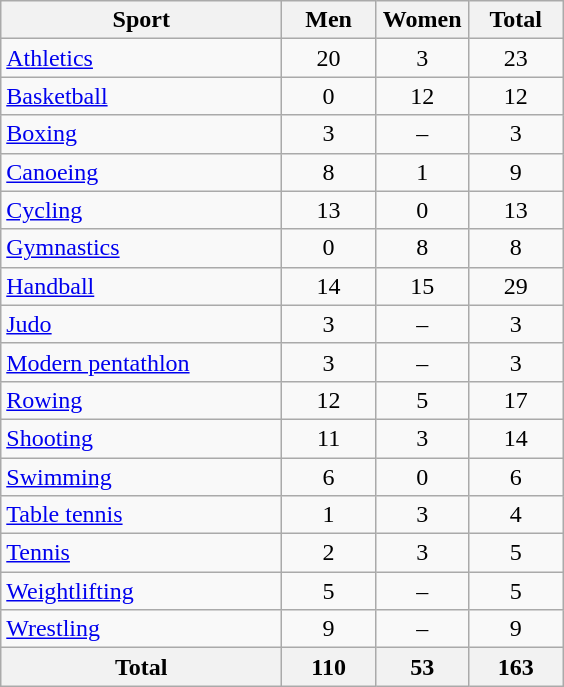<table class="wikitable sortable" style="text-align:center;">
<tr>
<th width=180>Sport</th>
<th width=55>Men</th>
<th width=55>Women</th>
<th width=55>Total</th>
</tr>
<tr>
<td align=left><a href='#'>Athletics</a></td>
<td>20</td>
<td>3</td>
<td>23</td>
</tr>
<tr>
<td align=left><a href='#'>Basketball</a></td>
<td>0</td>
<td>12</td>
<td>12</td>
</tr>
<tr>
<td align=left><a href='#'>Boxing</a></td>
<td>3</td>
<td>–</td>
<td>3</td>
</tr>
<tr>
<td align=left><a href='#'>Canoeing</a></td>
<td>8</td>
<td>1</td>
<td>9</td>
</tr>
<tr>
<td align=left><a href='#'>Cycling</a></td>
<td>13</td>
<td>0</td>
<td>13</td>
</tr>
<tr>
<td align=left><a href='#'>Gymnastics</a></td>
<td>0</td>
<td>8</td>
<td>8</td>
</tr>
<tr>
<td align=left><a href='#'>Handball</a></td>
<td>14</td>
<td>15</td>
<td>29</td>
</tr>
<tr>
<td align=left><a href='#'>Judo</a></td>
<td>3</td>
<td>–</td>
<td>3</td>
</tr>
<tr>
<td align=left><a href='#'>Modern pentathlon</a></td>
<td>3</td>
<td>–</td>
<td>3</td>
</tr>
<tr>
<td align=left><a href='#'>Rowing</a></td>
<td>12</td>
<td>5</td>
<td>17</td>
</tr>
<tr>
<td align=left><a href='#'>Shooting</a></td>
<td>11</td>
<td>3</td>
<td>14</td>
</tr>
<tr>
<td align=left><a href='#'>Swimming</a></td>
<td>6</td>
<td>0</td>
<td>6</td>
</tr>
<tr>
<td align=left><a href='#'>Table tennis</a></td>
<td>1</td>
<td>3</td>
<td>4</td>
</tr>
<tr>
<td align=left><a href='#'>Tennis</a></td>
<td>2</td>
<td>3</td>
<td>5</td>
</tr>
<tr>
<td align=left><a href='#'>Weightlifting</a></td>
<td>5</td>
<td>–</td>
<td>5</td>
</tr>
<tr>
<td align=left><a href='#'>Wrestling</a></td>
<td>9</td>
<td>–</td>
<td>9</td>
</tr>
<tr>
<th>Total</th>
<th>110</th>
<th>53</th>
<th>163</th>
</tr>
</table>
